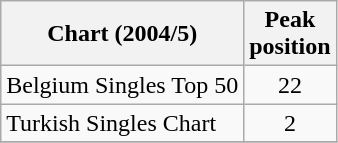<table class="wikitable sortable">
<tr>
<th align="left">Chart (2004/5)</th>
<th align="center">Peak<br>position</th>
</tr>
<tr>
<td align="left">Belgium Singles Top 50</td>
<td align="center">22</td>
</tr>
<tr>
<td align="left">Turkish Singles Chart</td>
<td align="center">2</td>
</tr>
<tr>
</tr>
</table>
